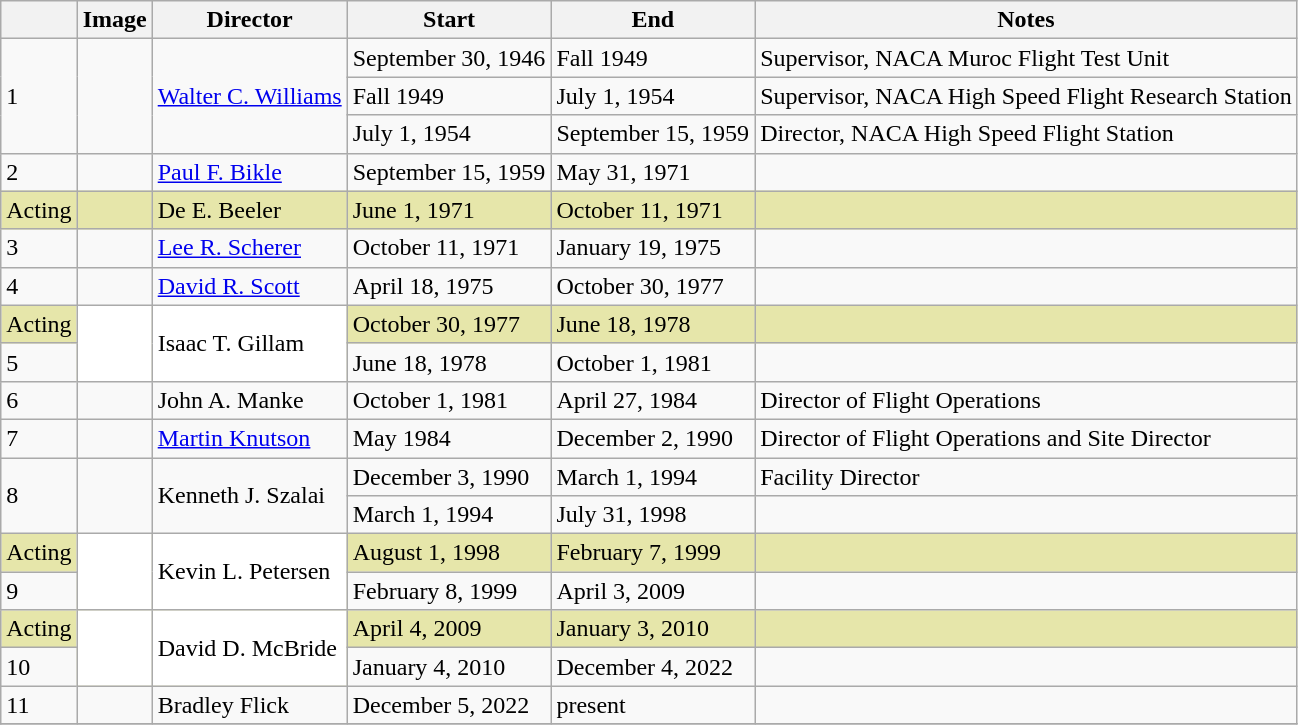<table class="wikitable">
<tr>
<th></th>
<th>Image</th>
<th>Director</th>
<th>Start</th>
<th>End</th>
<th>Notes</th>
</tr>
<tr>
<td rowspan="3">1</td>
<td rowspan="3"></td>
<td rowspan="3" nowrap><a href='#'>Walter C. Williams</a></td>
<td nowrap>September 30, 1946</td>
<td>Fall 1949</td>
<td>Supervisor, NACA Muroc Flight Test Unit</td>
</tr>
<tr>
<td>Fall 1949</td>
<td>July 1, 1954</td>
<td>Supervisor, NACA High Speed Flight Research Station</td>
</tr>
<tr>
<td>July 1, 1954</td>
<td nowrap>September 15, 1959</td>
<td>Director, NACA High Speed Flight Station</td>
</tr>
<tr>
<td>2</td>
<td></td>
<td><a href='#'>Paul F. Bikle</a></td>
<td>September 15, 1959</td>
<td>May 31, 1971</td>
<td></td>
</tr>
<tr bgcolor="#e6e6aa">
<td>Acting</td>
<td></td>
<td>De E. Beeler</td>
<td>June 1, 1971</td>
<td>October 11, 1971</td>
<td></td>
</tr>
<tr>
<td>3</td>
<td></td>
<td><a href='#'>Lee R. Scherer</a></td>
<td>October 11, 1971</td>
<td>January 19, 1975</td>
<td></td>
</tr>
<tr>
<td>4</td>
<td></td>
<td><a href='#'>David R. Scott</a></td>
<td>April 18, 1975</td>
<td>October 30, 1977</td>
<td></td>
</tr>
<tr bgcolor="#e6e6aa">
<td>Acting</td>
<td rowspan="2" bgcolor="#ffffff"></td>
<td rowspan="2" bgcolor="#ffffff">Isaac T. Gillam</td>
<td>October 30, 1977</td>
<td>June 18, 1978</td>
<td></td>
</tr>
<tr>
<td>5</td>
<td>June 18, 1978</td>
<td>October 1, 1981</td>
<td></td>
</tr>
<tr>
<td>6</td>
<td></td>
<td>John A. Manke</td>
<td>October 1, 1981</td>
<td>April 27, 1984</td>
<td>Director of Flight Operations</td>
</tr>
<tr>
<td>7</td>
<td></td>
<td><a href='#'>Martin Knutson</a></td>
<td>May 1984</td>
<td>December 2, 1990</td>
<td>Director of Flight Operations and Site Director</td>
</tr>
<tr>
<td rowspan="2">8</td>
<td rowspan="2"></td>
<td rowspan="2">Kenneth J. Szalai</td>
<td>December 3, 1990</td>
<td>March 1, 1994</td>
<td>Facility Director</td>
</tr>
<tr>
<td>March 1, 1994</td>
<td>July 31, 1998</td>
<td></td>
</tr>
<tr bgcolor="#e6e6aa">
<td>Acting</td>
<td rowspan="2" bgcolor="#ffffff"></td>
<td rowspan="2" bgcolor="#ffffff">Kevin L. Petersen</td>
<td>August 1, 1998</td>
<td>February 7, 1999</td>
<td></td>
</tr>
<tr>
<td>9</td>
<td>February 8, 1999</td>
<td>April 3, 2009</td>
<td></td>
</tr>
<tr bgcolor="#e6e6aa">
<td>Acting</td>
<td rowspan="2" bgcolor="#ffffff"></td>
<td rowspan="2" bgcolor="#ffffff">David D. McBride</td>
<td>April 4, 2009</td>
<td>January 3, 2010</td>
<td></td>
</tr>
<tr>
<td>10</td>
<td>January 4, 2010</td>
<td>December 4, 2022</td>
<td></td>
</tr>
<tr>
<td>11</td>
<td></td>
<td>Bradley Flick</td>
<td>December 5, 2022</td>
<td>present</td>
<td></td>
</tr>
<tr>
</tr>
</table>
